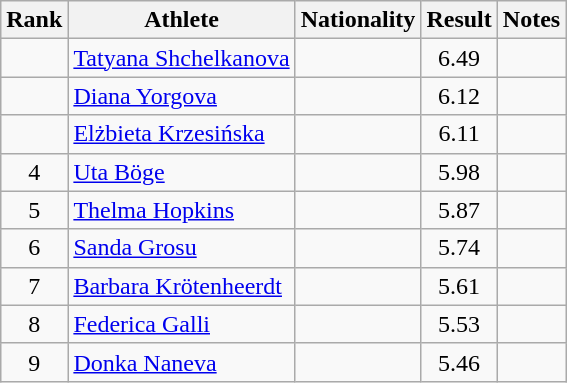<table class="wikitable sortable" style="text-align:center">
<tr>
<th>Rank</th>
<th>Athlete</th>
<th>Nationality</th>
<th>Result</th>
<th>Notes</th>
</tr>
<tr>
<td></td>
<td align=left><a href='#'>Tatyana Shchelkanova</a></td>
<td align=left></td>
<td>6.49</td>
<td></td>
</tr>
<tr>
<td></td>
<td align=left><a href='#'>Diana Yorgova</a></td>
<td align=left></td>
<td>6.12</td>
<td></td>
</tr>
<tr>
<td></td>
<td align=left><a href='#'>Elżbieta Krzesińska</a></td>
<td align=left></td>
<td>6.11</td>
<td></td>
</tr>
<tr>
<td>4</td>
<td align=left><a href='#'>Uta Böge</a></td>
<td align=left></td>
<td>5.98</td>
<td></td>
</tr>
<tr>
<td>5</td>
<td align=left><a href='#'>Thelma Hopkins</a></td>
<td align=left></td>
<td>5.87</td>
<td></td>
</tr>
<tr>
<td>6</td>
<td align=left><a href='#'>Sanda Grosu</a></td>
<td align=left></td>
<td>5.74</td>
<td></td>
</tr>
<tr>
<td>7</td>
<td align=left><a href='#'>Barbara Krötenheerdt</a></td>
<td align=left></td>
<td>5.61</td>
<td></td>
</tr>
<tr>
<td>8</td>
<td align=left><a href='#'>Federica Galli</a></td>
<td align=left></td>
<td>5.53</td>
<td></td>
</tr>
<tr>
<td>9</td>
<td align=left><a href='#'>Donka Naneva</a></td>
<td align=left></td>
<td>5.46</td>
<td></td>
</tr>
</table>
